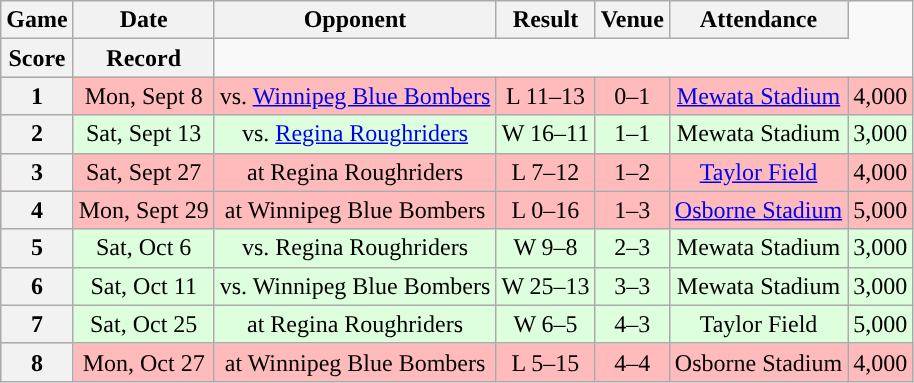<table class="wikitable" style="text-align:center">
<tr>
<th>Game</th>
<th>Date</th>
<th>Opponent</th>
<th>Result</th>
<th>Venue</th>
<th>Attendance</th>
</tr>
<tr>
<th>Score</th>
<th>Record</th>
</tr>
<tr style="background:#ffbbbb">
<th>1</th>
<td>Mon, Sept 8</td>
<td>vs. <a href='#'>Winnipeg Blue Bombers</a></td>
<td>L 11–13</td>
<td>0–1</td>
<td><a href='#'>Mewata Stadium</a></td>
<td>4,000</td>
</tr>
<tr style="background:#ddffdd">
<th>2</th>
<td>Sat, Sept 13</td>
<td>vs. <a href='#'>Regina Roughriders</a></td>
<td>W 16–11</td>
<td>1–1</td>
<td>Mewata Stadium</td>
<td>3,000</td>
</tr>
<tr style="background:#ffbbbb">
<th>3</th>
<td>Sat, Sept 27</td>
<td>at Regina Roughriders</td>
<td>L 7–12</td>
<td>1–2</td>
<td><a href='#'>Taylor Field</a></td>
<td>4,000</td>
</tr>
<tr style="background:#ffbbbb">
<th>4</th>
<td>Mon, Sept 29</td>
<td>at Winnipeg Blue Bombers</td>
<td>L 0–16</td>
<td>1–3</td>
<td><a href='#'>Osborne Stadium</a></td>
<td>5,000</td>
</tr>
<tr style="background:#ddffdd">
<th>5</th>
<td>Sat, Oct 6</td>
<td>vs. Regina Roughriders</td>
<td>W 9–8</td>
<td>2–3</td>
<td>Mewata Stadium</td>
<td>3,000</td>
</tr>
<tr style="background:#ddffdd">
<th>6</th>
<td>Sat, Oct 11</td>
<td>vs. Winnipeg Blue Bombers</td>
<td>W 25–13</td>
<td>3–3</td>
<td>Mewata Stadium</td>
<td>3,000</td>
</tr>
<tr style="background:#ddffdd">
<th>7</th>
<td>Sat, Oct 25</td>
<td>at Regina Roughriders</td>
<td>W 6–5</td>
<td>4–3</td>
<td>Taylor Field</td>
<td>5,000</td>
</tr>
<tr style="background:#ffbbbb">
<th>8</th>
<td>Mon, Oct 27</td>
<td>at Winnipeg Blue Bombers</td>
<td>L 5–15</td>
<td>4–4</td>
<td>Osborne Stadium</td>
<td>4,000</td>
</tr>
</table>
